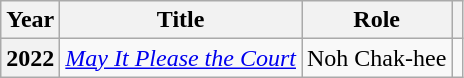<table class="wikitable plainrowheaders">
<tr>
<th scope="col">Year</th>
<th scope="col">Title</th>
<th scope="col">Role</th>
<th scope="col" class="unsortable"></th>
</tr>
<tr>
<th scope="row">2022</th>
<td><em><a href='#'>May It Please the Court</a></em></td>
<td>Noh Chak-hee</td>
<td style="text-align:center"></td>
</tr>
</table>
